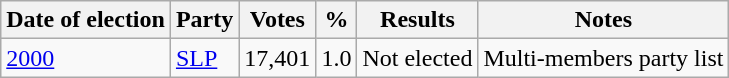<table class="wikitable">
<tr>
<th>Date of election</th>
<th>Party</th>
<th>Votes</th>
<th>%</th>
<th>Results</th>
<th>Notes</th>
</tr>
<tr>
<td><a href='#'>2000</a></td>
<td><a href='#'>SLP</a></td>
<td>17,401</td>
<td>1.0</td>
<td>Not elected</td>
<td>Multi-members party list</td>
</tr>
</table>
